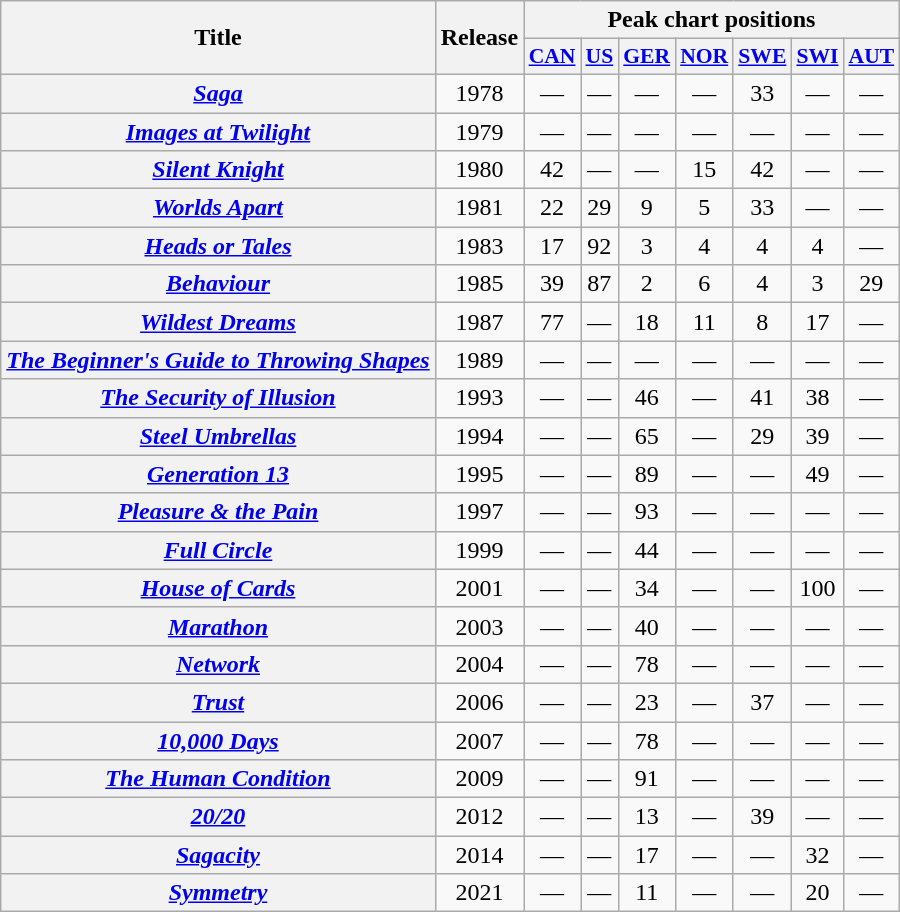<table class="wikitable plainrowheaders" style="text-align:center;">
<tr>
<th scope="col" rowspan="2">Title</th>
<th scope="col" rowspan="2">Release</th>
<th scope="col" colspan="7">Peak chart positions</th>
</tr>
<tr>
<th scope="col" style=font-size:90%;"><a href='#'>CAN</a></th>
<th scope="col" style=font-size:90%;"><a href='#'>US</a></th>
<th scope="col" style=font-size:90%;"><a href='#'>GER</a><br></th>
<th scope="col" style=font-size:90%;"><a href='#'>NOR</a></th>
<th scope="col" style=font-size:90%;"><a href='#'>SWE</a></th>
<th scope="col" style=font-size:90%;"><a href='#'>SWI</a><br></th>
<th scope="col" style=font-size:90%;"><a href='#'>AUT</a></th>
</tr>
<tr>
<th scope="row"><em><a href='#'>Saga</a></em></th>
<td>1978</td>
<td>—</td>
<td>—</td>
<td>—</td>
<td>—</td>
<td>33</td>
<td>—</td>
<td>—</td>
</tr>
<tr>
<th scope="row"><em><a href='#'>Images at Twilight</a></em></th>
<td>1979</td>
<td>—</td>
<td>—</td>
<td>—</td>
<td>—</td>
<td>—</td>
<td>—</td>
<td>—</td>
</tr>
<tr>
<th scope="row"><em><a href='#'>Silent Knight</a></em></th>
<td>1980</td>
<td>42</td>
<td>—</td>
<td>—</td>
<td>15</td>
<td>42</td>
<td>—</td>
<td>—</td>
</tr>
<tr>
<th scope="row"><em><a href='#'>Worlds Apart</a></em></th>
<td>1981</td>
<td>22</td>
<td>29</td>
<td>9</td>
<td>5</td>
<td>33</td>
<td>—</td>
<td>—</td>
</tr>
<tr>
<th scope="row"><em><a href='#'>Heads or Tales</a></em></th>
<td>1983</td>
<td>17</td>
<td>92</td>
<td>3</td>
<td>4</td>
<td>4</td>
<td>4</td>
<td>—</td>
</tr>
<tr>
<th scope="row"><em><a href='#'>Behaviour</a></em></th>
<td>1985</td>
<td>39</td>
<td>87</td>
<td>2</td>
<td>6</td>
<td>4</td>
<td>3</td>
<td>29</td>
</tr>
<tr>
<th scope="row"><em><a href='#'>Wildest Dreams</a></em></th>
<td>1987</td>
<td>77</td>
<td>—</td>
<td>18</td>
<td>11</td>
<td>8</td>
<td>17</td>
<td>—</td>
</tr>
<tr>
<th scope="row"><em><a href='#'>The Beginner's Guide to Throwing Shapes</a></em></th>
<td>1989</td>
<td>—</td>
<td>—</td>
<td>—</td>
<td>—</td>
<td>—</td>
<td>—</td>
<td>—</td>
</tr>
<tr>
<th scope="row"><em><a href='#'>The Security of Illusion</a></em></th>
<td>1993</td>
<td>—</td>
<td>—</td>
<td>46</td>
<td>—</td>
<td>41</td>
<td>38</td>
<td>—</td>
</tr>
<tr>
<th scope="row"><em><a href='#'>Steel Umbrellas</a></em></th>
<td>1994</td>
<td>—</td>
<td>—</td>
<td>65</td>
<td>—</td>
<td>29</td>
<td>39</td>
<td>—</td>
</tr>
<tr>
<th scope="row"><em><a href='#'>Generation 13</a></em></th>
<td>1995</td>
<td>—</td>
<td>—</td>
<td>89</td>
<td>—</td>
<td>—</td>
<td>49</td>
<td>—</td>
</tr>
<tr>
<th scope="row"><em><a href='#'>Pleasure & the Pain</a></em></th>
<td>1997</td>
<td>—</td>
<td>—</td>
<td>93</td>
<td>—</td>
<td>—</td>
<td>—</td>
<td>—</td>
</tr>
<tr>
<th scope="row"><em><a href='#'>Full Circle</a></em></th>
<td>1999</td>
<td>—</td>
<td>—</td>
<td>44</td>
<td>—</td>
<td>—</td>
<td>—</td>
<td>—</td>
</tr>
<tr>
<th scope="row"><em><a href='#'>House of Cards</a></em></th>
<td>2001</td>
<td>—</td>
<td>—</td>
<td>34</td>
<td>—</td>
<td>—</td>
<td>100</td>
<td>—</td>
</tr>
<tr>
<th scope="row"><em><a href='#'>Marathon</a></em></th>
<td>2003</td>
<td>—</td>
<td>—</td>
<td>40</td>
<td>—</td>
<td>—</td>
<td>—</td>
<td>—</td>
</tr>
<tr>
<th scope="row"><em><a href='#'>Network</a></em></th>
<td>2004</td>
<td>—</td>
<td>—</td>
<td>78</td>
<td>—</td>
<td>—</td>
<td>—</td>
<td>—</td>
</tr>
<tr>
<th scope="row"><em><a href='#'>Trust</a></em></th>
<td>2006</td>
<td>—</td>
<td>—</td>
<td>23</td>
<td>—</td>
<td>37</td>
<td>—</td>
<td>—</td>
</tr>
<tr>
<th scope="row"><em><a href='#'>10,000 Days</a></em></th>
<td>2007</td>
<td>—</td>
<td>—</td>
<td>78</td>
<td>—</td>
<td>—</td>
<td>—</td>
<td>—</td>
</tr>
<tr>
<th scope="row"><em><a href='#'>The Human Condition</a></em></th>
<td>2009</td>
<td>—</td>
<td>—</td>
<td>91</td>
<td>—</td>
<td>—</td>
<td>—</td>
<td>—</td>
</tr>
<tr>
<th scope="row"><em><a href='#'>20/20</a></em></th>
<td>2012</td>
<td>—</td>
<td>—</td>
<td>13</td>
<td>—</td>
<td>39</td>
<td>—</td>
<td>—</td>
</tr>
<tr>
<th scope="row"><em><a href='#'>Sagacity</a></em></th>
<td>2014</td>
<td>—</td>
<td>—</td>
<td>17</td>
<td>—</td>
<td>—</td>
<td>32</td>
<td>—</td>
</tr>
<tr>
<th scope="row"><em><a href='#'>Symmetry</a></em></th>
<td>2021</td>
<td>—</td>
<td>—</td>
<td>11</td>
<td>—</td>
<td>—</td>
<td>20</td>
<td>—</td>
</tr>
</table>
